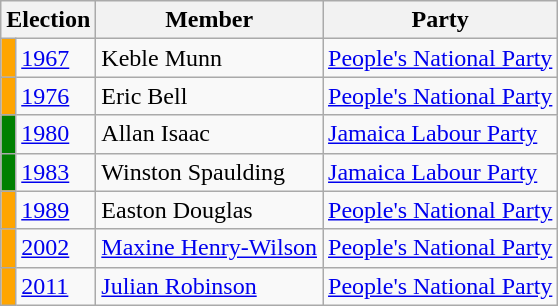<table class="wikitable">
<tr>
<th colspan="2">Election</th>
<th>Member</th>
<th>Party</th>
</tr>
<tr>
<td style="background-color: orange"></td>
<td><a href='#'>1967</a></td>
<td>Keble Munn</td>
<td><a href='#'>People's National Party</a></td>
</tr>
<tr>
<td style="background-color: orange"></td>
<td><a href='#'>1976</a></td>
<td>Eric Bell</td>
<td><a href='#'>People's National Party</a></td>
</tr>
<tr>
<td style="background-color: green"></td>
<td><a href='#'>1980</a></td>
<td>Allan Isaac</td>
<td><a href='#'>Jamaica Labour Party</a></td>
</tr>
<tr>
<td style="background-color: green"></td>
<td><a href='#'>1983</a></td>
<td>Winston Spaulding</td>
<td><a href='#'>Jamaica Labour Party</a></td>
</tr>
<tr>
<td style="background-color: orange"></td>
<td><a href='#'>1989</a></td>
<td>Easton Douglas</td>
<td><a href='#'>People's National Party</a></td>
</tr>
<tr>
<td style="background-color: orange"></td>
<td><a href='#'>2002</a></td>
<td><a href='#'>Maxine Henry-Wilson</a></td>
<td><a href='#'>People's National Party</a></td>
</tr>
<tr>
<td style="background-color: orange"></td>
<td><a href='#'>2011</a></td>
<td><a href='#'>Julian Robinson</a></td>
<td><a href='#'>People's National Party</a></td>
</tr>
</table>
